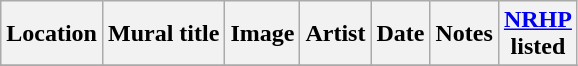<table class="wikitable sortable">
<tr>
<th>Location</th>
<th>Mural title</th>
<th>Image</th>
<th>Artist</th>
<th>Date</th>
<th>Notes</th>
<th><a href='#'>NRHP</a><br>listed</th>
</tr>
<tr>
</tr>
</table>
